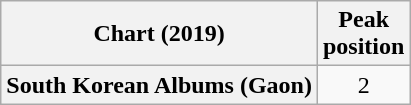<table class="wikitable plainrowheaders" style="text-align:center">
<tr>
<th scope="col">Chart (2019)</th>
<th scope="col">Peak<br>position</th>
</tr>
<tr>
<th scope="row">South Korean Albums (Gaon)</th>
<td>2</td>
</tr>
</table>
